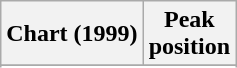<table class="wikitable plainrowheaders sortable" style="text-align:center">
<tr>
<th scope="col">Chart (1999)</th>
<th scope="col">Peak<br>position</th>
</tr>
<tr>
</tr>
<tr>
</tr>
</table>
